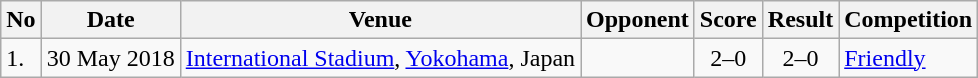<table class="wikitable">
<tr>
<th>No</th>
<th>Date</th>
<th>Venue</th>
<th>Opponent</th>
<th>Score</th>
<th>Result</th>
<th>Competition</th>
</tr>
<tr>
<td>1.</td>
<td>30 May 2018</td>
<td><a href='#'>International Stadium</a>, <a href='#'>Yokohama</a>, Japan</td>
<td></td>
<td align="center">2–0</td>
<td align="center">2–0</td>
<td><a href='#'>Friendly</a></td>
</tr>
</table>
